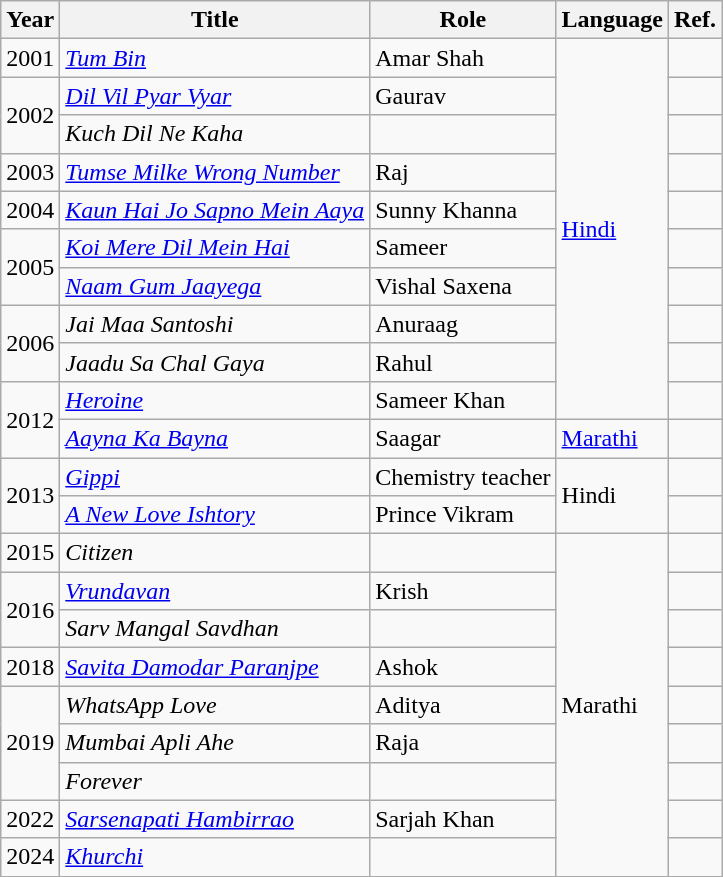<table class="wikitable sortable">
<tr>
<th>Year</th>
<th>Title</th>
<th>Role</th>
<th>Language</th>
<th>Ref.</th>
</tr>
<tr>
<td>2001</td>
<td><em><a href='#'>Tum Bin</a></em></td>
<td>Amar Shah</td>
<td rowspan="10"><a href='#'>Hindi</a></td>
<td></td>
</tr>
<tr>
<td rowspan="2">2002</td>
<td><em><a href='#'>Dil Vil Pyar Vyar</a></em></td>
<td>Gaurav</td>
<td></td>
</tr>
<tr>
<td><em>Kuch Dil Ne Kaha</em></td>
<td></td>
<td></td>
</tr>
<tr>
<td>2003</td>
<td><em><a href='#'>Tumse Milke Wrong Number</a></em></td>
<td>Raj</td>
<td></td>
</tr>
<tr>
<td>2004</td>
<td><em><a href='#'>Kaun Hai Jo Sapno Mein Aaya</a></em></td>
<td>Sunny Khanna</td>
<td></td>
</tr>
<tr>
<td rowspan="2">2005</td>
<td><em><a href='#'>Koi Mere Dil Mein Hai</a></em></td>
<td>Sameer</td>
<td></td>
</tr>
<tr>
<td><em><a href='#'>Naam Gum Jaayega</a></em></td>
<td>Vishal Saxena</td>
<td></td>
</tr>
<tr>
<td rowspan="2">2006</td>
<td><em>Jai Maa Santoshi</em></td>
<td>Anuraag</td>
<td></td>
</tr>
<tr>
<td><em>Jaadu Sa Chal Gaya</em></td>
<td>Rahul</td>
<td></td>
</tr>
<tr>
<td rowspan="2">2012</td>
<td><em><a href='#'>Heroine</a></em></td>
<td>Sameer Khan</td>
<td></td>
</tr>
<tr>
<td><em><a href='#'>Aayna Ka Bayna</a></em></td>
<td>Saagar</td>
<td><a href='#'>Marathi</a></td>
<td></td>
</tr>
<tr>
<td rowspan="2">2013</td>
<td><em><a href='#'>Gippi</a></em></td>
<td>Chemistry teacher</td>
<td rowspan="2">Hindi</td>
<td></td>
</tr>
<tr>
<td><em><a href='#'>A New Love Ishtory</a></em></td>
<td>Prince Vikram</td>
<td></td>
</tr>
<tr>
<td>2015</td>
<td><em>Citizen</em></td>
<td></td>
<td rowspan="9">Marathi</td>
<td></td>
</tr>
<tr>
<td rowspan="2">2016</td>
<td><em><a href='#'>Vrundavan</a></em></td>
<td>Krish</td>
<td></td>
</tr>
<tr>
<td><em>Sarv Mangal Savdhan</em></td>
<td></td>
<td></td>
</tr>
<tr>
<td>2018</td>
<td><em><a href='#'>Savita Damodar Paranjpe</a></em></td>
<td>Ashok</td>
<td></td>
</tr>
<tr>
<td rowspan="3">2019</td>
<td><em>WhatsApp Love</em></td>
<td>Aditya</td>
<td></td>
</tr>
<tr>
<td><em>Mumbai Apli Ahe</em></td>
<td>Raja</td>
<td></td>
</tr>
<tr>
<td><em>Forever</em></td>
<td></td>
<td></td>
</tr>
<tr>
<td>2022</td>
<td><em><a href='#'>Sarsenapati Hambirrao</a></em></td>
<td>Sarjah Khan</td>
<td></td>
</tr>
<tr>
<td>2024</td>
<td><em><a href='#'>Khurchi</a></em></td>
<td></td>
<td></td>
</tr>
<tr>
</tr>
</table>
